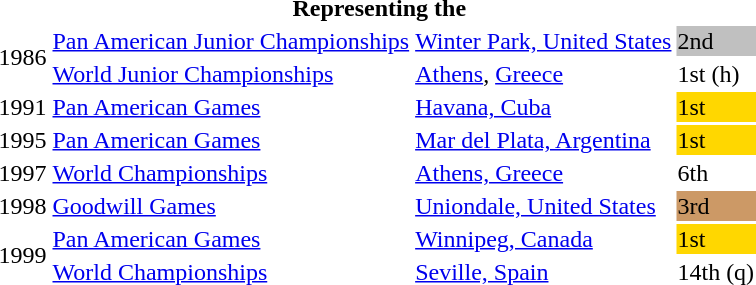<table>
<tr>
<th colspan="5">Representing the </th>
</tr>
<tr>
<td rowspan=2>1986</td>
<td><a href='#'>Pan American Junior Championships</a></td>
<td><a href='#'>Winter Park, United States</a></td>
<td bgcolor="silver">2nd</td>
<td></td>
</tr>
<tr>
<td><a href='#'>World Junior Championships</a></td>
<td><a href='#'>Athens</a>, <a href='#'>Greece</a></td>
<td>1st (h) </td>
<td><a href='#'></a></td>
</tr>
<tr>
<td>1991</td>
<td><a href='#'>Pan American Games</a></td>
<td><a href='#'>Havana, Cuba</a></td>
<td bgcolor="gold">1st</td>
<td><a href='#'></a></td>
</tr>
<tr>
<td>1995</td>
<td><a href='#'>Pan American Games</a></td>
<td><a href='#'>Mar del Plata, Argentina</a></td>
<td bgcolor="gold">1st</td>
<td><a href='#'></a></td>
</tr>
<tr>
<td>1997</td>
<td><a href='#'>World Championships</a></td>
<td><a href='#'>Athens, Greece</a></td>
<td>6th</td>
<td><a href='#'></a></td>
</tr>
<tr>
<td>1998</td>
<td><a href='#'>Goodwill Games</a></td>
<td><a href='#'>Uniondale, United States</a></td>
<td bgcolor=cc9966>3rd</td>
<td><a href='#'></a></td>
</tr>
<tr>
<td rowspan=2>1999</td>
<td><a href='#'>Pan American Games</a></td>
<td><a href='#'>Winnipeg, Canada</a></td>
<td bgcolor="gold">1st</td>
<td><a href='#'></a></td>
</tr>
<tr>
<td><a href='#'>World Championships</a></td>
<td><a href='#'>Seville, Spain</a></td>
<td>14th (q)</td>
<td><a href='#'></a></td>
</tr>
</table>
